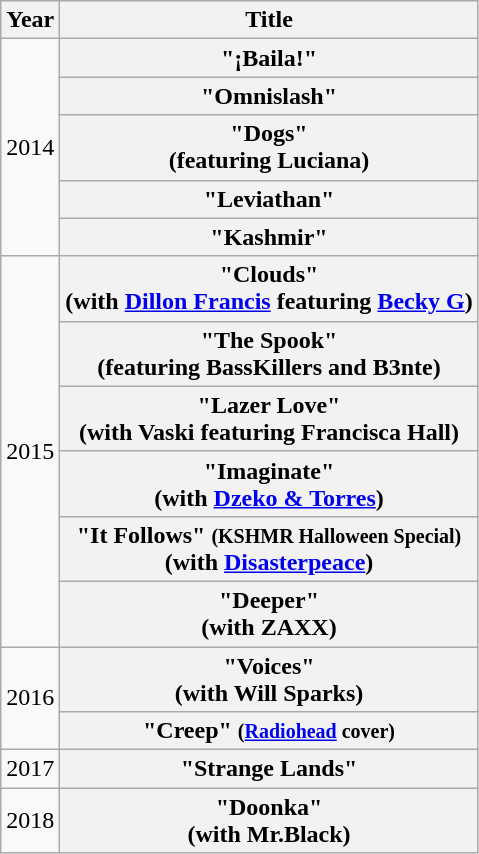<table class="wikitable plainrowheaders">
<tr>
<th>Year</th>
<th>Title</th>
</tr>
<tr>
<td rowspan="5">2014</td>
<th scope="row">"¡Baila!"</th>
</tr>
<tr>
<th scope="row">"Omnislash"</th>
</tr>
<tr>
<th scope="row">"Dogs" <br><span>(featuring Luciana)</span></th>
</tr>
<tr>
<th scope="row">"Leviathan"</th>
</tr>
<tr>
<th scope="row">"Kashmir"</th>
</tr>
<tr>
<td rowspan="6">2015</td>
<th scope="row">"Clouds" <br><span>(with <a href='#'>Dillon Francis</a> featuring <a href='#'>Becky G</a>)</span></th>
</tr>
<tr>
<th scope="row">"The Spook" <br><span>(featuring BassKillers and B3nte)</span></th>
</tr>
<tr>
<th scope="row">"Lazer Love" <br><span>(with Vaski featuring Francisca Hall)</span></th>
</tr>
<tr>
<th scope="row">"Imaginate" <br><span>(with <a href='#'>Dzeko & Torres</a>)</span></th>
</tr>
<tr>
<th scope="row">"It Follows" <small>(KSHMR Halloween Special)</small> <br><span>(with <a href='#'>Disasterpeace</a>)</span></th>
</tr>
<tr>
<th scope="row">"Deeper" <br><span>(with ZAXX)</span></th>
</tr>
<tr>
<td rowspan="2">2016</td>
<th scope="row">"Voices" <br><span>(with Will Sparks)</span></th>
</tr>
<tr>
<th scope="row">"Creep" <small>(<a href='#'>Radiohead</a> cover)</small></th>
</tr>
<tr>
<td>2017</td>
<th scope="row">"Strange Lands"</th>
</tr>
<tr>
<td>2018</td>
<th scope="row">"Doonka" <br><span>(with Mr.Black)</span></th>
</tr>
</table>
